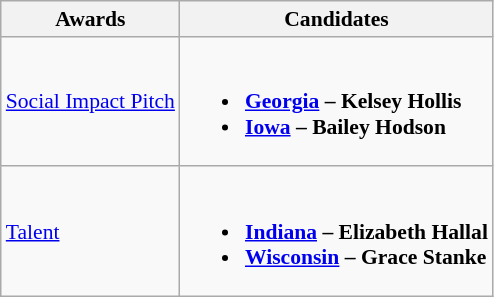<table class="wikitable" style="font-size:90%;">
<tr>
<th>Awards</th>
<th>Candidates</th>
</tr>
<tr>
<td><a href='#'>Social Impact Pitch</a></td>
<td><br><ul><li><strong><a href='#'>Georgia</a> – Kelsey Hollis</strong></li><li><strong><a href='#'>Iowa</a> – Bailey Hodson</strong></li></ul></td>
</tr>
<tr>
<td><a href='#'>Talent</a></td>
<td><br><ul><li><strong><a href='#'>Indiana</a> – Elizabeth Hallal</strong></li><li><strong><a href='#'>Wisconsin</a> – Grace Stanke</strong></li></ul></td>
</tr>
</table>
